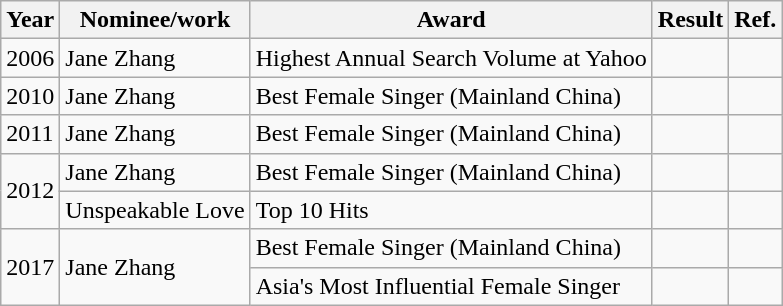<table class="wikitable">
<tr>
<th>Year</th>
<th>Nominee/work</th>
<th>Award</th>
<th><strong>Result</strong></th>
<th>Ref.</th>
</tr>
<tr>
<td>2006</td>
<td>Jane Zhang</td>
<td>Highest Annual Search Volume at Yahoo</td>
<td></td>
<td></td>
</tr>
<tr>
<td>2010</td>
<td>Jane Zhang</td>
<td>Best Female Singer (Mainland China)</td>
<td></td>
<td></td>
</tr>
<tr>
<td>2011</td>
<td>Jane Zhang</td>
<td>Best Female Singer (Mainland China)</td>
<td></td>
<td></td>
</tr>
<tr>
<td rowspan="2">2012</td>
<td>Jane Zhang</td>
<td>Best Female Singer (Mainland China)</td>
<td></td>
<td></td>
</tr>
<tr>
<td>Unspeakable Love</td>
<td>Top 10 Hits</td>
<td></td>
<td></td>
</tr>
<tr>
<td rowspan="2">2017</td>
<td rowspan="2">Jane Zhang</td>
<td>Best Female Singer (Mainland China)</td>
<td></td>
<td></td>
</tr>
<tr>
<td>Asia's Most Influential Female Singer</td>
<td></td>
<td></td>
</tr>
</table>
